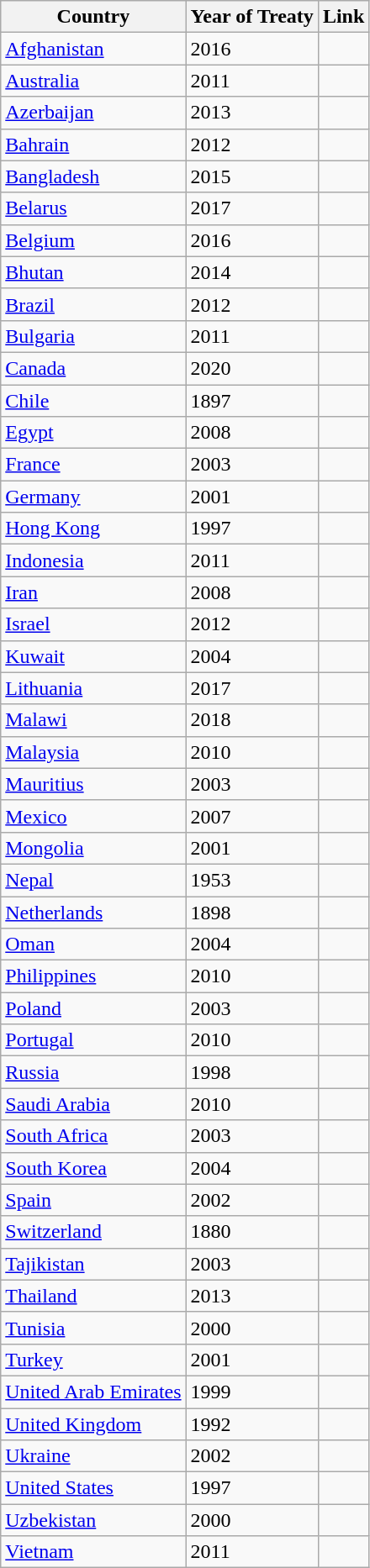<table class="wikitable sortable">
<tr>
<th>Country</th>
<th>Year of Treaty</th>
<th>Link</th>
</tr>
<tr>
<td><a href='#'>Afghanistan</a></td>
<td>2016</td>
<td></td>
</tr>
<tr>
<td><a href='#'>Australia</a></td>
<td>2011</td>
<td></td>
</tr>
<tr>
<td><a href='#'>Azerbaijan</a></td>
<td>2013</td>
<td></td>
</tr>
<tr>
<td><a href='#'>Bahrain</a></td>
<td>2012</td>
<td></td>
</tr>
<tr>
<td><a href='#'>Bangladesh</a></td>
<td>2015</td>
<td></td>
</tr>
<tr>
<td><a href='#'>Belarus</a></td>
<td>2017</td>
<td></td>
</tr>
<tr>
<td><a href='#'>Belgium</a></td>
<td>2016</td>
<td></td>
</tr>
<tr>
<td><a href='#'>Bhutan</a></td>
<td>2014</td>
<td></td>
</tr>
<tr>
<td><a href='#'>Brazil</a></td>
<td>2012</td>
<td></td>
</tr>
<tr>
<td><a href='#'>Bulgaria</a></td>
<td>2011</td>
<td></td>
</tr>
<tr>
<td><a href='#'>Canada</a></td>
<td>2020</td>
<td></td>
</tr>
<tr>
<td><a href='#'>Chile</a></td>
<td>1897</td>
<td></td>
</tr>
<tr>
<td><a href='#'>Egypt</a></td>
<td>2008</td>
<td></td>
</tr>
<tr>
<td><a href='#'>France</a></td>
<td>2003</td>
<td></td>
</tr>
<tr>
<td><a href='#'>Germany</a></td>
<td>2001</td>
<td></td>
</tr>
<tr>
<td><a href='#'>Hong Kong</a></td>
<td>1997</td>
<td></td>
</tr>
<tr>
<td><a href='#'>Indonesia</a></td>
<td>2011</td>
<td></td>
</tr>
<tr>
<td><a href='#'>Iran</a></td>
<td>2008</td>
<td></td>
</tr>
<tr>
<td><a href='#'>Israel</a></td>
<td>2012</td>
<td></td>
</tr>
<tr>
<td><a href='#'>Kuwait</a></td>
<td>2004</td>
<td></td>
</tr>
<tr>
<td><a href='#'>Lithuania</a></td>
<td>2017</td>
<td></td>
</tr>
<tr>
<td><a href='#'>Malawi</a></td>
<td>2018</td>
<td></td>
</tr>
<tr>
<td><a href='#'>Malaysia</a></td>
<td>2010</td>
<td></td>
</tr>
<tr>
<td><a href='#'>Mauritius</a></td>
<td>2003</td>
<td></td>
</tr>
<tr>
<td><a href='#'>Mexico</a></td>
<td>2007</td>
<td></td>
</tr>
<tr>
<td><a href='#'>Mongolia</a></td>
<td>2001</td>
<td></td>
</tr>
<tr>
<td><a href='#'>Nepal</a></td>
<td>1953</td>
<td></td>
</tr>
<tr>
<td><a href='#'>Netherlands</a></td>
<td>1898</td>
<td></td>
</tr>
<tr>
<td><a href='#'>Oman</a></td>
<td>2004</td>
<td></td>
</tr>
<tr>
<td><a href='#'>Philippines</a></td>
<td>2010</td>
<td></td>
</tr>
<tr>
<td><a href='#'>Poland</a></td>
<td>2003</td>
<td></td>
</tr>
<tr>
<td><a href='#'>Portugal</a></td>
<td>2010</td>
<td></td>
</tr>
<tr>
<td><a href='#'>Russia</a></td>
<td>1998</td>
<td></td>
</tr>
<tr>
<td><a href='#'>Saudi Arabia</a></td>
<td>2010</td>
<td></td>
</tr>
<tr>
<td><a href='#'>South Africa</a></td>
<td>2003</td>
<td></td>
</tr>
<tr>
<td><a href='#'>South Korea</a></td>
<td>2004</td>
<td></td>
</tr>
<tr>
<td><a href='#'>Spain</a></td>
<td>2002</td>
<td></td>
</tr>
<tr>
<td><a href='#'>Switzerland</a></td>
<td>1880</td>
<td></td>
</tr>
<tr>
<td><a href='#'>Tajikistan</a></td>
<td>2003</td>
<td></td>
</tr>
<tr>
<td><a href='#'>Thailand</a></td>
<td>2013</td>
<td></td>
</tr>
<tr>
<td><a href='#'>Tunisia</a></td>
<td>2000</td>
<td></td>
</tr>
<tr>
<td><a href='#'>Turkey</a></td>
<td>2001</td>
<td></td>
</tr>
<tr>
<td><a href='#'>United Arab Emirates</a></td>
<td>1999</td>
<td></td>
</tr>
<tr>
<td><a href='#'>United Kingdom</a></td>
<td>1992</td>
<td></td>
</tr>
<tr>
<td><a href='#'>Ukraine</a></td>
<td>2002</td>
<td></td>
</tr>
<tr>
<td><a href='#'>United States</a></td>
<td>1997</td>
<td></td>
</tr>
<tr>
<td><a href='#'>Uzbekistan</a></td>
<td>2000</td>
<td></td>
</tr>
<tr>
<td><a href='#'>Vietnam</a></td>
<td>2011</td>
<td></td>
</tr>
</table>
